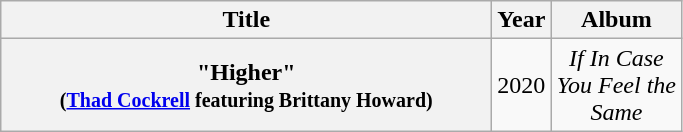<table class="wikitable plainrowheaders" style="text-align:center;">
<tr>
<th rowspan="1" style="width:20em;">Title</th>
<th rowspan="1" style="width:1em;">Year</th>
<th rowspan="1" style="width:5em;">Album</th>
</tr>
<tr>
<th scope="row">"Higher"<br><small>(<a href='#'>Thad Cockrell</a> featuring Brittany Howard)</small></th>
<td>2020</td>
<td><em>If In Case You Feel the Same</em></td>
</tr>
</table>
